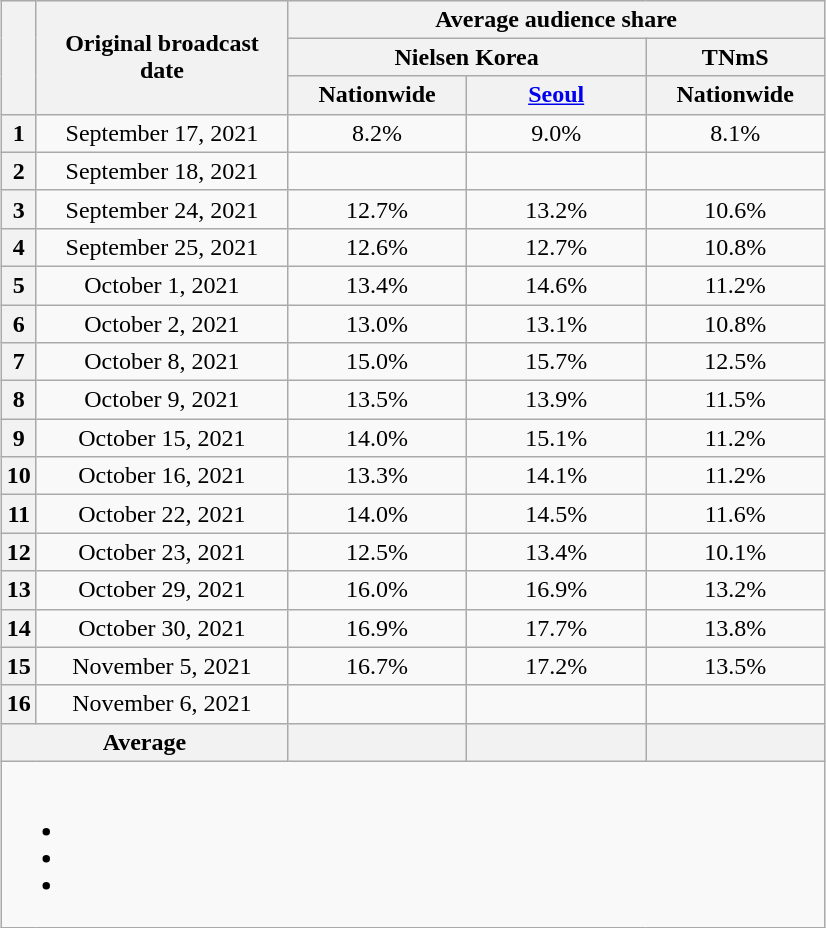<table class="wikitable" style="text-align:center; max-width:550px; margin-left: auto; margin-right: auto; border: none;">
<tr>
</tr>
<tr>
<th rowspan="3"></th>
<th rowspan="3">Original broadcast date</th>
<th colspan="3">Average audience share</th>
</tr>
<tr>
<th colspan="2">Nielsen Korea</th>
<th>TNmS</th>
</tr>
<tr>
<th style="width:7em">Nationwide</th>
<th style="width:7em"><a href='#'>Seoul</a></th>
<th style="width:7em">Nationwide</th>
</tr>
<tr>
<th>1</th>
<td>September 17, 2021</td>
<td>8.2% </td>
<td>9.0% </td>
<td>8.1% </td>
</tr>
<tr>
<th>2</th>
<td>September 18, 2021</td>
<td> </td>
<td> </td>
<td> </td>
</tr>
<tr>
<th>3</th>
<td>September 24, 2021</td>
<td>12.7% </td>
<td>13.2% </td>
<td>10.6% </td>
</tr>
<tr>
<th>4</th>
<td>September 25, 2021</td>
<td>12.6% </td>
<td>12.7% </td>
<td>10.8% </td>
</tr>
<tr>
<th>5</th>
<td>October 1, 2021</td>
<td>13.4% </td>
<td>14.6% </td>
<td>11.2% </td>
</tr>
<tr>
<th>6</th>
<td>October 2, 2021</td>
<td>13.0% </td>
<td>13.1% </td>
<td>10.8% </td>
</tr>
<tr>
<th>7</th>
<td>October 8, 2021</td>
<td>15.0% </td>
<td>15.7% </td>
<td>12.5% </td>
</tr>
<tr>
<th>8</th>
<td>October 9, 2021</td>
<td>13.5% </td>
<td>13.9% </td>
<td>11.5% </td>
</tr>
<tr>
<th>9</th>
<td>October 15, 2021</td>
<td>14.0% </td>
<td>15.1% </td>
<td>11.2% </td>
</tr>
<tr>
<th>10</th>
<td>October 16, 2021</td>
<td>13.3% </td>
<td>14.1% </td>
<td>11.2% </td>
</tr>
<tr>
<th>11</th>
<td>October 22, 2021</td>
<td>14.0% </td>
<td>14.5% </td>
<td>11.6% </td>
</tr>
<tr>
<th>12</th>
<td>October 23, 2021</td>
<td>12.5% </td>
<td>13.4% </td>
<td>10.1% </td>
</tr>
<tr>
<th>13</th>
<td>October 29, 2021</td>
<td>16.0% </td>
<td>16.9% </td>
<td>13.2% </td>
</tr>
<tr>
<th>14</th>
<td>October 30, 2021</td>
<td>16.9% </td>
<td>17.7% </td>
<td>13.8% </td>
</tr>
<tr>
<th>15</th>
<td>November 5, 2021</td>
<td>16.7% </td>
<td>17.2% </td>
<td>13.5% </td>
</tr>
<tr>
<th>16</th>
<td>November 6, 2021</td>
<td> </td>
<td> </td>
<td> </td>
</tr>
<tr>
<th colspan="2">Average</th>
<th></th>
<th></th>
<th></th>
</tr>
<tr>
<td colspan="5"><br><ul><li></li><li></li><li></li></ul></td>
</tr>
<tr>
</tr>
</table>
